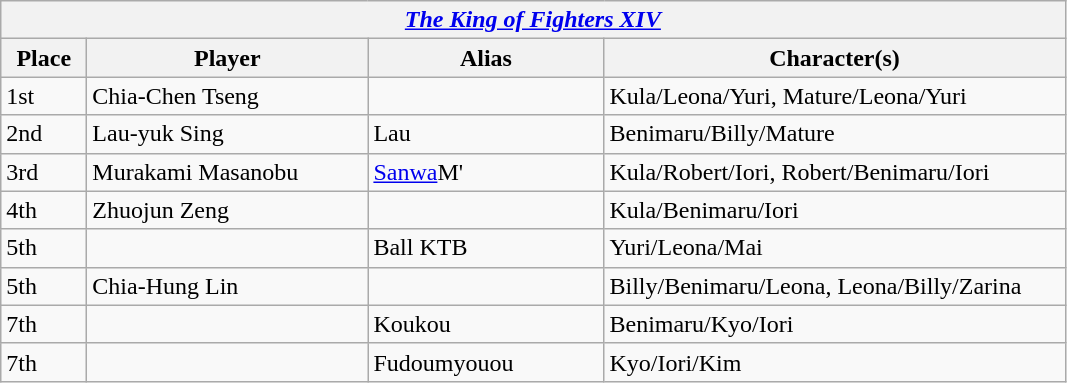<table class="wikitable">
<tr>
<th colspan=5><em><a href='#'>The King of Fighters XIV</a></em></th>
</tr>
<tr>
<th style="width:50px;">Place</th>
<th style="width:180px;">Player</th>
<th style="width:150px;">Alias</th>
<th style="width:300px;">Character(s)</th>
</tr>
<tr>
<td>1st</td>
<td> Chia-Chen Tseng</td>
<td></td>
<td>Kula/Leona/Yuri, Mature/Leona/Yuri</td>
</tr>
<tr>
<td>2nd</td>
<td> Lau-yuk Sing</td>
<td>Lau</td>
<td>Benimaru/Billy/Mature</td>
</tr>
<tr>
<td>3rd</td>
<td> Murakami Masanobu</td>
<td><a href='#'>Sanwa</a>M'</td>
<td>Kula/Robert/Iori, Robert/Benimaru/Iori</td>
</tr>
<tr>
<td>4th</td>
<td> Zhuojun Zeng</td>
<td></td>
<td>Kula/Benimaru/Iori</td>
</tr>
<tr>
<td>5th</td>
<td></td>
<td>Ball KTB</td>
<td>Yuri/Leona/Mai</td>
</tr>
<tr>
<td>5th</td>
<td> Chia-Hung Lin</td>
<td></td>
<td>Billy/Benimaru/Leona, Leona/Billy/Zarina</td>
</tr>
<tr>
<td>7th</td>
<td></td>
<td>Koukou</td>
<td>Benimaru/Kyo/Iori</td>
</tr>
<tr>
<td>7th</td>
<td></td>
<td>Fudoumyouou</td>
<td>Kyo/Iori/Kim</td>
</tr>
</table>
